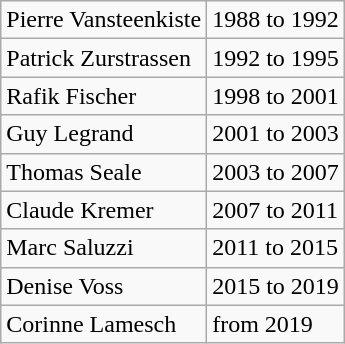<table class="wikitable">
<tr>
<td>Pierre Vansteenkiste</td>
<td>1988 to 1992</td>
</tr>
<tr>
<td>Patrick Zurstrassen</td>
<td>1992 to 1995</td>
</tr>
<tr>
<td>Rafik Fischer</td>
<td>1998 to 2001</td>
</tr>
<tr>
<td>Guy Legrand</td>
<td>2001 to 2003</td>
</tr>
<tr>
<td>Thomas Seale</td>
<td>2003 to 2007</td>
</tr>
<tr>
<td>Claude Kremer</td>
<td>2007 to 2011</td>
</tr>
<tr>
<td>Marc Saluzzi</td>
<td>2011 to 2015</td>
</tr>
<tr>
<td>Denise Voss</td>
<td>2015 to 2019</td>
</tr>
<tr>
<td>Corinne Lamesch</td>
<td>from 2019</td>
</tr>
</table>
